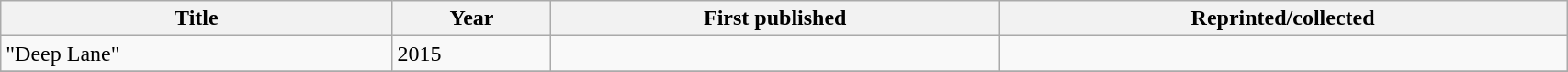<table class='wikitable sortable' width='90%'>
<tr>
<th width=25%>Title</th>
<th>Year</th>
<th>First published</th>
<th>Reprinted/collected</th>
</tr>
<tr>
<td>"Deep Lane"</td>
<td>2015</td>
<td></td>
<td></td>
</tr>
<tr>
</tr>
</table>
